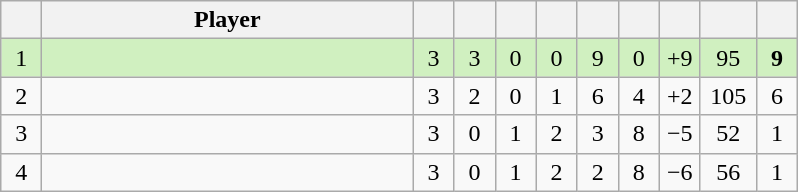<table class="wikitable" style="text-align:center; margin: 1em auto 1em auto, align:left">
<tr>
<th width=20></th>
<th width=240>Player</th>
<th width=20></th>
<th width=20></th>
<th width=20></th>
<th width=20></th>
<th width=20></th>
<th width=20></th>
<th width=20></th>
<th width=30></th>
<th width=20></th>
</tr>
<tr style="background:#D0F0C0;">
<td>1</td>
<td align=left></td>
<td>3</td>
<td>3</td>
<td>0</td>
<td>0</td>
<td>9</td>
<td>0</td>
<td>+9</td>
<td>95</td>
<td><strong>9</strong></td>
</tr>
<tr style=>
<td>2</td>
<td align=left></td>
<td>3</td>
<td>2</td>
<td>0</td>
<td>1</td>
<td>6</td>
<td>4</td>
<td>+2</td>
<td>105</td>
<td>6</td>
</tr>
<tr style=>
<td>3</td>
<td align=left></td>
<td>3</td>
<td>0</td>
<td>1</td>
<td>2</td>
<td>3</td>
<td>8</td>
<td>−5</td>
<td>52</td>
<td>1</td>
</tr>
<tr style=>
<td>4</td>
<td align=left></td>
<td>3</td>
<td>0</td>
<td>1</td>
<td>2</td>
<td>2</td>
<td>8</td>
<td>−6</td>
<td>56</td>
<td>1</td>
</tr>
</table>
